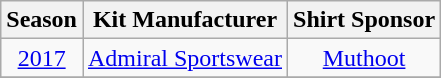<table class="wikitable" style="text-align: center;">
<tr>
<th>Season</th>
<th>Kit Manufacturer</th>
<th>Shirt Sponsor</th>
</tr>
<tr>
<td><a href='#'>2017</a></td>
<td><a href='#'>Admiral Sportswear</a></td>
<td><a href='#'>Muthoot</a></td>
</tr>
<tr>
</tr>
</table>
